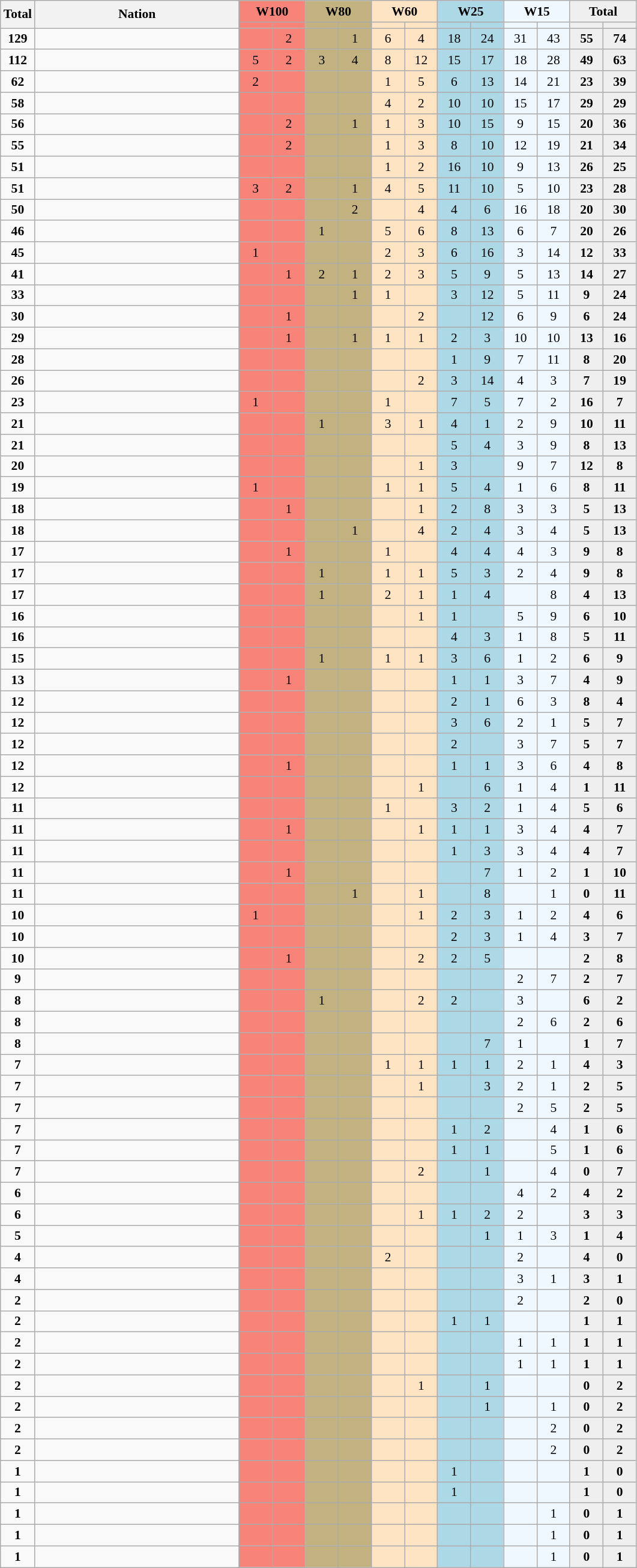<table class="sortable wikitable" style=font-size:90%>
<tr>
<th style="width:30px;" rowspan="2">Total</th>
<th style="width:220px;" rowspan="2">Nation</th>
<th style="background-color:#f88379;" colspan="2">W100</th>
<th style="background-color:#C2B280;" colspan="2">W80</th>
<th style="background-color:#FFE4C4;" colspan="2">W60</th>
<th style="background-color:lightblue;" colspan="2">W25</th>
<th style="background-color:#f0f8ff;" colspan="2">W15</th>
<th style="background-color:#efefef;" colspan="2">Total</th>
</tr>
<tr>
<th style="width:30px; background-color:#f88379;"></th>
<th style="width:30px; background-color:#f88379;"></th>
<th style="width:30px; background-color:#C2B280;"></th>
<th style="width:30px; background-color:#C2B280;"></th>
<th style="width:30px; background-color:#FFE4C4;"></th>
<th style="width:30px; background-color:#FFE4C4;"></th>
<th style="width:30px; background-color:lightblue;"></th>
<th style="width:30px; background-color:lightblue;"></th>
<th style="width:30px; background-color:#f0f8ff;"></th>
<th style="width:30px; background-color:#f0f8ff;"></th>
<th style="width:30px; background-color:#efefef;"></th>
<th style="width:30px; background-color:#efefef;"></th>
</tr>
<tr align=center>
<td rowspan="1"><strong>129</strong></td>
<td align=left></td>
<td bgcolor=#f88379></td>
<td bgcolor=#f88379>2</td>
<td bgcolor=#C2B280></td>
<td bgcolor=#C2B280>1</td>
<td bgcolor=#FFE4C4>6</td>
<td bgcolor=#FFE4C4>4</td>
<td bgcolor=lightblue>18</td>
<td bgcolor=lightblue>24</td>
<td bgcolor=#f0f8ff>31</td>
<td bgcolor=#f0f8ff>43</td>
<td bgcolor=#efefef><strong>55</strong></td>
<td bgcolor=#efefef><strong>74</strong></td>
</tr>
<tr align=center>
<td rowspan="1"><strong>112</strong></td>
<td align=left></td>
<td bgcolor=#f88379>5</td>
<td bgcolor=#f88379>2</td>
<td bgcolor=#C2B280>3</td>
<td bgcolor=#C2B280>4</td>
<td bgcolor=#FFE4C4>8</td>
<td bgcolor=#FFE4C4>12</td>
<td bgcolor=lightblue>15</td>
<td bgcolor=lightblue>17</td>
<td bgcolor=#f0f8ff>18</td>
<td bgcolor=#f0f8ff>28</td>
<td bgcolor=#efefef><strong>49</strong></td>
<td bgcolor=#efefef><strong>63</strong></td>
</tr>
<tr align=center>
<td rowspan="1"><strong>62</strong></td>
<td align=left></td>
<td bgcolor=#f88379>2</td>
<td bgcolor=#f88379></td>
<td bgcolor=#C2B280></td>
<td bgcolor=#C2B280></td>
<td bgcolor=#FFE4C4>1</td>
<td bgcolor=#FFE4C4>5</td>
<td bgcolor=lightblue>6</td>
<td bgcolor=lightblue>13</td>
<td bgcolor=#f0f8ff>14</td>
<td bgcolor=#f0f8ff>21</td>
<td bgcolor=#efefef><strong>23</strong></td>
<td bgcolor=#efefef><strong>39</strong></td>
</tr>
<tr align=center>
<td rowspan="1"><strong>58</strong></td>
<td align=left></td>
<td bgcolor=#f88379></td>
<td bgcolor=#f88379></td>
<td bgcolor=#C2B280></td>
<td bgcolor=#C2B280></td>
<td bgcolor=#FFE4C4>4</td>
<td bgcolor=#FFE4C4>2</td>
<td bgcolor=lightblue>10</td>
<td bgcolor=lightblue>10</td>
<td bgcolor=#f0f8ff>15</td>
<td bgcolor=#f0f8ff>17</td>
<td bgcolor=#efefef><strong>29</strong></td>
<td bgcolor=#efefef><strong>29</strong></td>
</tr>
<tr align=center>
<td rowspan="1"><strong>56</strong></td>
<td align=left></td>
<td bgcolor=#f88379></td>
<td bgcolor=#f88379>2</td>
<td bgcolor=#C2B280></td>
<td bgcolor=#C2B280>1</td>
<td bgcolor=#FFE4C4>1</td>
<td bgcolor=#FFE4C4>3</td>
<td bgcolor=lightblue>10</td>
<td bgcolor=lightblue>15</td>
<td bgcolor=#f0f8ff>9</td>
<td bgcolor=#f0f8ff>15</td>
<td bgcolor=#efefef><strong>20</strong></td>
<td bgcolor=#efefef><strong>36</strong></td>
</tr>
<tr align=center>
<td rowspan="1"><strong>55</strong></td>
<td align=left></td>
<td bgcolor=#f88379></td>
<td bgcolor=#f88379>2</td>
<td bgcolor=#C2B280></td>
<td bgcolor=#C2B280></td>
<td bgcolor=#FFE4C4>1</td>
<td bgcolor=#FFE4C4>3</td>
<td bgcolor=lightblue>8</td>
<td bgcolor=lightblue>10</td>
<td bgcolor=#f0f8ff>12</td>
<td bgcolor=#f0f8ff>19</td>
<td bgcolor=#efefef><strong>21</strong></td>
<td bgcolor=#efefef><strong>34</strong></td>
</tr>
<tr align=center>
<td rowspan="1"><strong>51</strong></td>
<td align=left></td>
<td bgcolor=#f88379></td>
<td bgcolor=#f88379></td>
<td bgcolor=#C2B280></td>
<td bgcolor=#C2B280></td>
<td bgcolor=#FFE4C4>1</td>
<td bgcolor=#FFE4C4>2</td>
<td bgcolor=lightblue>16</td>
<td bgcolor=lightblue>10</td>
<td bgcolor=#f0f8ff>9</td>
<td bgcolor=#f0f8ff>13</td>
<td bgcolor=#efefef><strong>26</strong></td>
<td bgcolor=#efefef><strong>25</strong></td>
</tr>
<tr align=center>
<td rowspan="1"><strong>51</strong></td>
<td align=left></td>
<td bgcolor=#f88379>3</td>
<td bgcolor=#f88379>2</td>
<td bgcolor=#C2B280></td>
<td bgcolor=#C2B280>1</td>
<td bgcolor=#FFE4C4>4</td>
<td bgcolor=#FFE4C4>5</td>
<td bgcolor=lightblue>11</td>
<td bgcolor=lightblue>10</td>
<td bgcolor=#f0f8ff>5</td>
<td bgcolor=#f0f8ff>10</td>
<td bgcolor=#efefef><strong>23</strong></td>
<td bgcolor=#efefef><strong>28</strong></td>
</tr>
<tr align=center>
<td rowspan="1"><strong>50</strong></td>
<td align=left></td>
<td bgcolor=#f88379></td>
<td bgcolor=#f88379></td>
<td bgcolor=#C2B280></td>
<td bgcolor=#C2B280>2</td>
<td bgcolor=#FFE4C4></td>
<td bgcolor=#FFE4C4>4</td>
<td bgcolor=lightblue>4</td>
<td bgcolor=lightblue>6</td>
<td bgcolor=#f0f8ff>16</td>
<td bgcolor=#f0f8ff>18</td>
<td bgcolor=#efefef><strong>20</strong></td>
<td bgcolor=#efefef><strong>30</strong></td>
</tr>
<tr align=center>
<td rowspan="1"><strong>46</strong></td>
<td align=left></td>
<td bgcolor=#f88379></td>
<td bgcolor=#f88379></td>
<td bgcolor=#C2B280>1</td>
<td bgcolor=#C2B280></td>
<td bgcolor=#FFE4C4>5</td>
<td bgcolor=#FFE4C4>6</td>
<td bgcolor=lightblue>8</td>
<td bgcolor=lightblue>13</td>
<td bgcolor=#f0f8ff>6</td>
<td bgcolor=#f0f8ff>7</td>
<td bgcolor=#efefef><strong>20</strong></td>
<td bgcolor=#efefef><strong>26</strong></td>
</tr>
<tr align=center>
<td rowspan="1"><strong>45</strong></td>
<td align=left></td>
<td bgcolor=#f88379>1</td>
<td bgcolor=#f88379></td>
<td bgcolor=#C2B280></td>
<td bgcolor=#C2B280></td>
<td bgcolor=#FFE4C4>2</td>
<td bgcolor=#FFE4C4>3</td>
<td bgcolor=lightblue>6</td>
<td bgcolor=lightblue>16</td>
<td bgcolor=#f0f8ff>3</td>
<td bgcolor=#f0f8ff>14</td>
<td bgcolor=#efefef><strong>12</strong></td>
<td bgcolor=#efefef><strong>33</strong></td>
</tr>
<tr align=center>
<td rowspan="1"><strong>41</strong></td>
<td align=left></td>
<td bgcolor=#f88379></td>
<td bgcolor=#f88379>1</td>
<td bgcolor=#C2B280>2</td>
<td bgcolor=#C2B280>1</td>
<td bgcolor=#FFE4C4>2</td>
<td bgcolor=#FFE4C4>3</td>
<td bgcolor=lightblue>5</td>
<td bgcolor=lightblue>9</td>
<td bgcolor=#f0f8ff>5</td>
<td bgcolor=#f0f8ff>13</td>
<td bgcolor=#efefef><strong>14</strong></td>
<td bgcolor=#efefef><strong>27</strong></td>
</tr>
<tr align=center>
<td rowspan="1"><strong>33</strong></td>
<td align=left></td>
<td bgcolor=#f88379></td>
<td bgcolor=#f88379></td>
<td bgcolor=#C2B280></td>
<td bgcolor=#C2B280>1</td>
<td bgcolor=#FFE4C4>1</td>
<td bgcolor=#FFE4C4></td>
<td bgcolor=lightblue>3</td>
<td bgcolor=lightblue>12</td>
<td bgcolor=#f0f8ff>5</td>
<td bgcolor=#f0f8ff>11</td>
<td bgcolor=#efefef><strong>9</strong></td>
<td bgcolor=#efefef><strong>24</strong></td>
</tr>
<tr align=center>
<td rowspan="1"><strong>30</strong></td>
<td align=left></td>
<td bgcolor=#f88379></td>
<td bgcolor=#f88379>1</td>
<td bgcolor=#C2B280></td>
<td bgcolor=#C2B280></td>
<td bgcolor=#FFE4C4></td>
<td bgcolor=#FFE4C4>2</td>
<td bgcolor=lightblue></td>
<td bgcolor=lightblue>12</td>
<td bgcolor=#f0f8ff>6</td>
<td bgcolor=#f0f8ff>9</td>
<td bgcolor=#efefef><strong>6</strong></td>
<td bgcolor=#efefef><strong>24</strong></td>
</tr>
<tr align=center>
<td rowspan="1"><strong>29</strong></td>
<td align=left></td>
<td bgcolor=#f88379></td>
<td bgcolor=#f88379>1</td>
<td bgcolor=#C2B280></td>
<td bgcolor=#C2B280>1</td>
<td bgcolor=#FFE4C4>1</td>
<td bgcolor=#FFE4C4>1</td>
<td bgcolor=lightblue>2</td>
<td bgcolor=lightblue>3</td>
<td bgcolor=#f0f8ff>10</td>
<td bgcolor=#f0f8ff>10</td>
<td bgcolor=#efefef><strong>13</strong></td>
<td bgcolor=#efefef><strong>16</strong></td>
</tr>
<tr align=center>
<td rowspan="1"><strong>28</strong></td>
<td align=left></td>
<td bgcolor=#f88379></td>
<td bgcolor=#f88379></td>
<td bgcolor=#C2B280></td>
<td bgcolor=#C2B280></td>
<td bgcolor=#FFE4C4></td>
<td bgcolor=#FFE4C4></td>
<td bgcolor=lightblue>1</td>
<td bgcolor=lightblue>9</td>
<td bgcolor=#f0f8ff>7</td>
<td bgcolor=#f0f8ff>11</td>
<td bgcolor=#efefef><strong>8</strong></td>
<td bgcolor=#efefef><strong>20</strong></td>
</tr>
<tr align=center>
<td rowspan="1"><strong>26</strong></td>
<td align=left></td>
<td bgcolor=#f88379></td>
<td bgcolor=#f88379></td>
<td bgcolor=#C2B280></td>
<td bgcolor=#C2B280></td>
<td bgcolor=#FFE4C4></td>
<td bgcolor=#FFE4C4>2</td>
<td bgcolor=lightblue>3</td>
<td bgcolor=lightblue>14</td>
<td bgcolor=#f0f8ff>4</td>
<td bgcolor=#f0f8ff>3</td>
<td bgcolor=#efefef><strong>7</strong></td>
<td bgcolor=#efefef><strong>19</strong></td>
</tr>
<tr align=center>
<td rowspan="1"><strong>23</strong></td>
<td align=left></td>
<td bgcolor=#f88379>1</td>
<td bgcolor=#f88379></td>
<td bgcolor=#C2B280></td>
<td bgcolor=#C2B280></td>
<td bgcolor=#FFE4C4>1</td>
<td bgcolor=#FFE4C4></td>
<td bgcolor=lightblue>7</td>
<td bgcolor=lightblue>5</td>
<td bgcolor=#f0f8ff>7</td>
<td bgcolor=#f0f8ff>2</td>
<td bgcolor=#efefef><strong>16</strong></td>
<td bgcolor=#efefef><strong>7</strong></td>
</tr>
<tr align=center>
<td rowspan="1"><strong>21</strong></td>
<td align=left></td>
<td bgcolor=#f88379></td>
<td bgcolor=#f88379></td>
<td bgcolor=#C2B280>1</td>
<td bgcolor=#C2B280></td>
<td bgcolor=#FFE4C4>3</td>
<td bgcolor=#FFE4C4>1</td>
<td bgcolor=lightblue>4</td>
<td bgcolor=lightblue>1</td>
<td bgcolor=#f0f8ff>2</td>
<td bgcolor=#f0f8ff>9</td>
<td bgcolor=#efefef><strong>10</strong></td>
<td bgcolor=#efefef><strong>11</strong></td>
</tr>
<tr align=center>
<td rowspan="1"><strong>21</strong></td>
<td align=left></td>
<td bgcolor=#f88379></td>
<td bgcolor=#f88379></td>
<td bgcolor=#C2B280></td>
<td bgcolor=#C2B280></td>
<td bgcolor=#FFE4C4></td>
<td bgcolor=#FFE4C4></td>
<td bgcolor=lightblue>5</td>
<td bgcolor=lightblue>4</td>
<td bgcolor=#f0f8ff>3</td>
<td bgcolor=#f0f8ff>9</td>
<td bgcolor=#efefef><strong>8</strong></td>
<td bgcolor=#efefef><strong>13</strong></td>
</tr>
<tr align=center>
<td rowspan="1"><strong>20</strong></td>
<td align=left></td>
<td bgcolor=#f88379></td>
<td bgcolor=#f88379></td>
<td bgcolor=#C2B280></td>
<td bgcolor=#C2B280></td>
<td bgcolor=#FFE4C4></td>
<td bgcolor=#FFE4C4>1</td>
<td bgcolor=lightblue>3</td>
<td bgcolor=lightblue></td>
<td bgcolor=#f0f8ff>9</td>
<td bgcolor=#f0f8ff>7</td>
<td bgcolor=#efefef><strong>12</strong></td>
<td bgcolor=#efefef><strong>8</strong></td>
</tr>
<tr align=center>
<td rowspan="1"><strong>19</strong></td>
<td align=left></td>
<td bgcolor=#f88379>1</td>
<td bgcolor=#f88379></td>
<td bgcolor=#C2B280></td>
<td bgcolor=#C2B280></td>
<td bgcolor=#FFE4C4>1</td>
<td bgcolor=#FFE4C4>1</td>
<td bgcolor=lightblue>5</td>
<td bgcolor=lightblue>4</td>
<td bgcolor=#f0f8ff>1</td>
<td bgcolor=#f0f8ff>6</td>
<td bgcolor=#efefef><strong>8</strong></td>
<td bgcolor=#efefef><strong>11</strong></td>
</tr>
<tr align=center>
<td rowspan="1"><strong>18</strong></td>
<td align=left></td>
<td bgcolor=#f88379></td>
<td bgcolor=#f88379>1</td>
<td bgcolor=#C2B280></td>
<td bgcolor=#C2B280></td>
<td bgcolor=#FFE4C4></td>
<td bgcolor=#FFE4C4>1</td>
<td bgcolor=lightblue>2</td>
<td bgcolor=lightblue>8</td>
<td bgcolor=#f0f8ff>3</td>
<td bgcolor=#f0f8ff>3</td>
<td bgcolor=#efefef><strong>5</strong></td>
<td bgcolor=#efefef><strong>13</strong></td>
</tr>
<tr align=center>
<td rowspan="1"><strong>18</strong></td>
<td align=left></td>
<td bgcolor=#f88379></td>
<td bgcolor=#f88379></td>
<td bgcolor=#C2B280></td>
<td bgcolor=#C2B280>1</td>
<td bgcolor=#FFE4C4></td>
<td bgcolor=#FFE4C4>4</td>
<td bgcolor=lightblue>2</td>
<td bgcolor=lightblue>4</td>
<td bgcolor=#f0f8ff>3</td>
<td bgcolor=#f0f8ff>4</td>
<td bgcolor=#efefef><strong>5</strong></td>
<td bgcolor=#efefef><strong>13</strong></td>
</tr>
<tr align=center>
<td rowspan="1"><strong>17</strong></td>
<td align=left></td>
<td bgcolor=#f88379></td>
<td bgcolor=#f88379>1</td>
<td bgcolor=#C2B280></td>
<td bgcolor=#C2B280></td>
<td bgcolor=#FFE4C4>1</td>
<td bgcolor=#FFE4C4></td>
<td bgcolor=lightblue>4</td>
<td bgcolor=lightblue>4</td>
<td bgcolor=#f0f8ff>4</td>
<td bgcolor=#f0f8ff>3</td>
<td bgcolor=#efefef><strong>9</strong></td>
<td bgcolor=#efefef><strong>8</strong></td>
</tr>
<tr align=center>
<td rowspan="1"><strong>17</strong></td>
<td align=left></td>
<td bgcolor=#f88379></td>
<td bgcolor=#f88379></td>
<td bgcolor=#C2B280>1</td>
<td bgcolor=#C2B280></td>
<td bgcolor=#FFE4C4>1</td>
<td bgcolor=#FFE4C4>1</td>
<td bgcolor=lightblue>5</td>
<td bgcolor=lightblue>3</td>
<td bgcolor=#f0f8ff>2</td>
<td bgcolor=#f0f8ff>4</td>
<td bgcolor=#efefef><strong>9</strong></td>
<td bgcolor=#efefef><strong>8</strong></td>
</tr>
<tr align=center>
<td rowspan="1"><strong>17</strong></td>
<td align=left></td>
<td bgcolor=#f88379></td>
<td bgcolor=#f88379></td>
<td bgcolor=#C2B280>1</td>
<td bgcolor=#C2B280></td>
<td bgcolor=#FFE4C4>2</td>
<td bgcolor=#FFE4C4>1</td>
<td bgcolor=lightblue>1</td>
<td bgcolor=lightblue>4</td>
<td bgcolor=#f0f8ff></td>
<td bgcolor=#f0f8ff>8</td>
<td bgcolor=#efefef><strong>4</strong></td>
<td bgcolor=#efefef><strong>13</strong></td>
</tr>
<tr align=center>
<td rowspan="1"><strong>16</strong></td>
<td align=left></td>
<td bgcolor=#f88379></td>
<td bgcolor=#f88379></td>
<td bgcolor=#C2B280></td>
<td bgcolor=#C2B280></td>
<td bgcolor=#FFE4C4></td>
<td bgcolor=#FFE4C4>1</td>
<td bgcolor=lightblue>1</td>
<td bgcolor=lightblue></td>
<td bgcolor=#f0f8ff>5</td>
<td bgcolor=#f0f8ff>9</td>
<td bgcolor=#efefef><strong>6</strong></td>
<td bgcolor=#efefef><strong>10</strong></td>
</tr>
<tr align=center>
<td rowspan="1"><strong>16</strong></td>
<td align=left></td>
<td bgcolor=#f88379></td>
<td bgcolor=#f88379></td>
<td bgcolor=#C2B280></td>
<td bgcolor=#C2B280></td>
<td bgcolor=#FFE4C4></td>
<td bgcolor=#FFE4C4></td>
<td bgcolor=lightblue>4</td>
<td bgcolor=lightblue>3</td>
<td bgcolor=#f0f8ff>1</td>
<td bgcolor=#f0f8ff>8</td>
<td bgcolor=#efefef><strong>5</strong></td>
<td bgcolor=#efefef><strong>11</strong></td>
</tr>
<tr align=center>
<td rowspan="1"><strong>15</strong></td>
<td align=left></td>
<td bgcolor=#f88379></td>
<td bgcolor=#f88379></td>
<td bgcolor=#C2B280>1</td>
<td bgcolor=#C2B280></td>
<td bgcolor=#FFE4C4>1</td>
<td bgcolor=#FFE4C4>1</td>
<td bgcolor=lightblue>3</td>
<td bgcolor=lightblue>6</td>
<td bgcolor=#f0f8ff>1</td>
<td bgcolor=#f0f8ff>2</td>
<td bgcolor=#efefef><strong>6</strong></td>
<td bgcolor=#efefef><strong>9</strong></td>
</tr>
<tr align=center>
<td rowspan="1"><strong>13</strong></td>
<td align=left></td>
<td bgcolor=#f88379></td>
<td bgcolor=#f88379>1</td>
<td bgcolor=#C2B280></td>
<td bgcolor=#C2B280></td>
<td bgcolor=#FFE4C4></td>
<td bgcolor=#FFE4C4></td>
<td bgcolor=lightblue>1</td>
<td bgcolor=lightblue>1</td>
<td bgcolor=#f0f8ff>3</td>
<td bgcolor=#f0f8ff>7</td>
<td bgcolor=#efefef><strong>4</strong></td>
<td bgcolor=#efefef><strong>9</strong></td>
</tr>
<tr align=center>
<td rowspan="1"><strong>12</strong></td>
<td align=left></td>
<td bgcolor=#f88379></td>
<td bgcolor=#f88379></td>
<td bgcolor=#C2B280></td>
<td bgcolor=#C2B280></td>
<td bgcolor=#FFE4C4></td>
<td bgcolor=#FFE4C4></td>
<td bgcolor=lightblue>2</td>
<td bgcolor=lightblue>1</td>
<td bgcolor=#f0f8ff>6</td>
<td bgcolor=#f0f8ff>3</td>
<td bgcolor=#efefef><strong>8</strong></td>
<td bgcolor=#efefef><strong>4</strong></td>
</tr>
<tr align=center>
<td rowspan="1"><strong>12</strong></td>
<td align=left></td>
<td bgcolor=#f88379></td>
<td bgcolor=#f88379></td>
<td bgcolor=#C2B280></td>
<td bgcolor=#C2B280></td>
<td bgcolor=#FFE4C4></td>
<td bgcolor=#FFE4C4></td>
<td bgcolor=lightblue>3</td>
<td bgcolor=lightblue>6</td>
<td bgcolor=#f0f8ff>2</td>
<td bgcolor=#f0f8ff>1</td>
<td bgcolor=#efefef><strong>5</strong></td>
<td bgcolor=#efefef><strong>7</strong></td>
</tr>
<tr align=center>
<td rowspan="1"><strong>12</strong></td>
<td align=left></td>
<td bgcolor=#f88379></td>
<td bgcolor=#f88379></td>
<td bgcolor=#C2B280></td>
<td bgcolor=#C2B280></td>
<td bgcolor=#FFE4C4></td>
<td bgcolor=#FFE4C4></td>
<td bgcolor=lightblue>2</td>
<td bgcolor=lightblue></td>
<td bgcolor=#f0f8ff>3</td>
<td bgcolor=#f0f8ff>7</td>
<td bgcolor=#efefef><strong>5</strong></td>
<td bgcolor=#efefef><strong>7</strong></td>
</tr>
<tr align=center>
<td rowspan="1"><strong>12</strong></td>
<td align=left></td>
<td bgcolor=#f88379></td>
<td bgcolor=#f88379>1</td>
<td bgcolor=#C2B280></td>
<td bgcolor=#C2B280></td>
<td bgcolor=#FFE4C4></td>
<td bgcolor=#FFE4C4></td>
<td bgcolor=lightblue>1</td>
<td bgcolor=lightblue>1</td>
<td bgcolor=#f0f8ff>3</td>
<td bgcolor=#f0f8ff>6</td>
<td bgcolor=#efefef><strong>4</strong></td>
<td bgcolor=#efefef><strong>8</strong></td>
</tr>
<tr align=center>
<td rowspan="1"><strong>12</strong></td>
<td align=left></td>
<td bgcolor=#f88379></td>
<td bgcolor=#f88379></td>
<td bgcolor=#C2B280></td>
<td bgcolor=#C2B280></td>
<td bgcolor=#FFE4C4></td>
<td bgcolor=#FFE4C4>1</td>
<td bgcolor=lightblue></td>
<td bgcolor=lightblue>6</td>
<td bgcolor=#f0f8ff>1</td>
<td bgcolor=#f0f8ff>4</td>
<td bgcolor=#efefef><strong>1</strong></td>
<td bgcolor=#efefef><strong>11</strong></td>
</tr>
<tr align=center>
<td rowspan="1"><strong>11</strong></td>
<td align=left></td>
<td bgcolor=#f88379></td>
<td bgcolor=#f88379></td>
<td bgcolor=#C2B280></td>
<td bgcolor=#C2B280></td>
<td bgcolor=#FFE4C4>1</td>
<td bgcolor=#FFE4C4></td>
<td bgcolor=lightblue>3</td>
<td bgcolor=lightblue>2</td>
<td bgcolor=#f0f8ff>1</td>
<td bgcolor=#f0f8ff>4</td>
<td bgcolor=#efefef><strong>5</strong></td>
<td bgcolor=#efefef><strong>6</strong></td>
</tr>
<tr align=center>
<td rowspan="1"><strong>11</strong></td>
<td align=left></td>
<td bgcolor=#f88379></td>
<td bgcolor=#f88379>1</td>
<td bgcolor=#C2B280></td>
<td bgcolor=#C2B280></td>
<td bgcolor=#FFE4C4></td>
<td bgcolor=#FFE4C4>1</td>
<td bgcolor=lightblue>1</td>
<td bgcolor=lightblue>1</td>
<td bgcolor=#f0f8ff>3</td>
<td bgcolor=#f0f8ff>4</td>
<td bgcolor=#efefef><strong>4</strong></td>
<td bgcolor=#efefef><strong>7</strong></td>
</tr>
<tr align=center>
<td rowspan="1"><strong>11</strong></td>
<td align=left></td>
<td bgcolor=#f88379></td>
<td bgcolor=#f88379></td>
<td bgcolor=#C2B280></td>
<td bgcolor=#C2B280></td>
<td bgcolor=#FFE4C4></td>
<td bgcolor=#FFE4C4></td>
<td bgcolor=lightblue>1</td>
<td bgcolor=lightblue>3</td>
<td bgcolor=#f0f8ff>3</td>
<td bgcolor=#f0f8ff>4</td>
<td bgcolor=#efefef><strong>4</strong></td>
<td bgcolor=#efefef><strong>7</strong></td>
</tr>
<tr align=center>
<td rowspan="1"><strong>11</strong></td>
<td align=left></td>
<td bgcolor=#f88379></td>
<td bgcolor=#f88379>1</td>
<td bgcolor=#C2B280></td>
<td bgcolor=#C2B280></td>
<td bgcolor=#FFE4C4></td>
<td bgcolor=#FFE4C4></td>
<td bgcolor=lightblue></td>
<td bgcolor=lightblue>7</td>
<td bgcolor=#f0f8ff>1</td>
<td bgcolor=#f0f8ff>2</td>
<td bgcolor=#efefef><strong>1</strong></td>
<td bgcolor=#efefef><strong>10</strong></td>
</tr>
<tr align=center>
<td rowspan="1"><strong>11</strong></td>
<td align=left></td>
<td bgcolor=#f88379></td>
<td bgcolor=#f88379></td>
<td bgcolor=#C2B280></td>
<td bgcolor=#C2B280>1</td>
<td bgcolor=#FFE4C4></td>
<td bgcolor=#FFE4C4>1</td>
<td bgcolor=lightblue></td>
<td bgcolor=lightblue>8</td>
<td bgcolor=#f0f8ff></td>
<td bgcolor=#f0f8ff>1</td>
<td bgcolor=#efefef><strong>0</strong></td>
<td bgcolor=#efefef><strong>11</strong></td>
</tr>
<tr align=center>
<td rowspan="1"><strong>10</strong></td>
<td align=left></td>
<td bgcolor=#f88379>1</td>
<td bgcolor=#f88379></td>
<td bgcolor=#C2B280></td>
<td bgcolor=#C2B280></td>
<td bgcolor=#FFE4C4></td>
<td bgcolor=#FFE4C4>1</td>
<td bgcolor=lightblue>2</td>
<td bgcolor=lightblue>3</td>
<td bgcolor=#f0f8ff>1</td>
<td bgcolor=#f0f8ff>2</td>
<td bgcolor=#efefef><strong>4</strong></td>
<td bgcolor=#efefef><strong>6</strong></td>
</tr>
<tr align=center>
<td rowspan="1"><strong>10</strong></td>
<td align=left></td>
<td bgcolor=#f88379></td>
<td bgcolor=#f88379></td>
<td bgcolor=#C2B280></td>
<td bgcolor=#C2B280></td>
<td bgcolor=#FFE4C4></td>
<td bgcolor=#FFE4C4></td>
<td bgcolor=lightblue>2</td>
<td bgcolor=lightblue>3</td>
<td bgcolor=#f0f8ff>1</td>
<td bgcolor=#f0f8ff>4</td>
<td bgcolor=#efefef><strong>3</strong></td>
<td bgcolor=#efefef><strong>7</strong></td>
</tr>
<tr align=center>
<td rowspan="1"><strong>10</strong></td>
<td align=left></td>
<td bgcolor=#f88379></td>
<td bgcolor=#f88379>1</td>
<td bgcolor=#C2B280></td>
<td bgcolor=#C2B280></td>
<td bgcolor=#FFE4C4></td>
<td bgcolor=#FFE4C4>2</td>
<td bgcolor=lightblue>2</td>
<td bgcolor=lightblue>5</td>
<td bgcolor=#f0f8ff></td>
<td bgcolor=#f0f8ff></td>
<td bgcolor=#efefef><strong>2</strong></td>
<td bgcolor=#efefef><strong>8</strong></td>
</tr>
<tr align=center>
<td rowspan="1"><strong>9</strong></td>
<td align=left></td>
<td bgcolor=#f88379></td>
<td bgcolor=#f88379></td>
<td bgcolor=#C2B280></td>
<td bgcolor=#C2B280></td>
<td bgcolor=#FFE4C4></td>
<td bgcolor=#FFE4C4></td>
<td bgcolor=lightblue></td>
<td bgcolor=lightblue></td>
<td bgcolor=#f0f8ff>2</td>
<td bgcolor=#f0f8ff>7</td>
<td bgcolor=#efefef><strong>2</strong></td>
<td bgcolor=#efefef><strong>7</strong></td>
</tr>
<tr align=center>
<td rowspan="1"><strong>8</strong></td>
<td align=left></td>
<td bgcolor=#f88379></td>
<td bgcolor=#f88379></td>
<td bgcolor=#C2B280>1</td>
<td bgcolor=#C2B280></td>
<td bgcolor=#FFE4C4></td>
<td bgcolor=#FFE4C4>2</td>
<td bgcolor=lightblue>2</td>
<td bgcolor=lightblue></td>
<td bgcolor=#f0f8ff>3</td>
<td bgcolor=#f0f8ff></td>
<td bgcolor=#efefef><strong>6</strong></td>
<td bgcolor=#efefef><strong>2</strong></td>
</tr>
<tr align=center>
<td rowspan="1"><strong>8</strong></td>
<td align=left></td>
<td bgcolor=#f88379></td>
<td bgcolor=#f88379></td>
<td bgcolor=#C2B280></td>
<td bgcolor=#C2B280></td>
<td bgcolor=#FFE4C4></td>
<td bgcolor=#FFE4C4></td>
<td bgcolor=lightblue></td>
<td bgcolor=lightblue></td>
<td bgcolor=#f0f8ff>2</td>
<td bgcolor=#f0f8ff>6</td>
<td bgcolor=#efefef><strong>2</strong></td>
<td bgcolor=#efefef><strong>6</strong></td>
</tr>
<tr align=center>
<td rowspan="1"><strong>8</strong></td>
<td align=left></td>
<td bgcolor=#f88379></td>
<td bgcolor=#f88379></td>
<td bgcolor=#C2B280></td>
<td bgcolor=#C2B280></td>
<td bgcolor=#FFE4C4></td>
<td bgcolor=#FFE4C4></td>
<td bgcolor=lightblue></td>
<td bgcolor=lightblue>7</td>
<td bgcolor=#f0f8ff>1</td>
<td bgcolor=#f0f8ff></td>
<td bgcolor=#efefef><strong>1</strong></td>
<td bgcolor=#efefef><strong>7</strong></td>
</tr>
<tr align=center>
<td rowspan="1"><strong>7</strong></td>
<td align=left></td>
<td bgcolor=#f88379></td>
<td bgcolor=#f88379></td>
<td bgcolor=#C2B280></td>
<td bgcolor=#C2B280></td>
<td bgcolor=#FFE4C4>1</td>
<td bgcolor=#FFE4C4>1</td>
<td bgcolor=lightblue>1</td>
<td bgcolor=lightblue>1</td>
<td bgcolor=#f0f8ff>2</td>
<td bgcolor=#f0f8ff>1</td>
<td bgcolor=#efefef><strong>4</strong></td>
<td bgcolor=#efefef><strong>3</strong></td>
</tr>
<tr align=center>
<td rowspan="1"><strong>7</strong></td>
<td align=left></td>
<td bgcolor=#f88379></td>
<td bgcolor=#f88379></td>
<td bgcolor=#C2B280></td>
<td bgcolor=#C2B280></td>
<td bgcolor=#FFE4C4></td>
<td bgcolor=#FFE4C4>1</td>
<td bgcolor=lightblue></td>
<td bgcolor=lightblue>3</td>
<td bgcolor=#f0f8ff>2</td>
<td bgcolor=#f0f8ff>1</td>
<td bgcolor=#efefef><strong>2</strong></td>
<td bgcolor=#efefef><strong>5</strong></td>
</tr>
<tr align=center>
<td rowspan="1"><strong>7</strong></td>
<td align=left></td>
<td bgcolor=#f88379></td>
<td bgcolor=#f88379></td>
<td bgcolor=#C2B280></td>
<td bgcolor=#C2B280></td>
<td bgcolor=#FFE4C4></td>
<td bgcolor=#FFE4C4></td>
<td bgcolor=lightblue></td>
<td bgcolor=lightblue></td>
<td bgcolor=#f0f8ff>2</td>
<td bgcolor=#f0f8ff>5</td>
<td bgcolor=#efefef><strong>2</strong></td>
<td bgcolor=#efefef><strong>5</strong></td>
</tr>
<tr align=center>
<td rowspan="1"><strong>7</strong></td>
<td align=left></td>
<td bgcolor=#f88379></td>
<td bgcolor=#f88379></td>
<td bgcolor=#C2B280></td>
<td bgcolor=#C2B280></td>
<td bgcolor=#FFE4C4></td>
<td bgcolor=#FFE4C4></td>
<td bgcolor=lightblue>1</td>
<td bgcolor=lightblue>2</td>
<td bgcolor=#f0f8ff></td>
<td bgcolor=#f0f8ff>4</td>
<td bgcolor=#efefef><strong>1</strong></td>
<td bgcolor=#efefef><strong>6</strong></td>
</tr>
<tr align=center>
<td rowspan="1"><strong>7</strong></td>
<td align=left></td>
<td bgcolor=#f88379></td>
<td bgcolor=#f88379></td>
<td bgcolor=#C2B280></td>
<td bgcolor=#C2B280></td>
<td bgcolor=#FFE4C4></td>
<td bgcolor=#FFE4C4></td>
<td bgcolor=lightblue>1</td>
<td bgcolor=lightblue>1</td>
<td bgcolor=#f0f8ff></td>
<td bgcolor=#f0f8ff>5</td>
<td bgcolor=#efefef><strong>1</strong></td>
<td bgcolor=#efefef><strong>6</strong></td>
</tr>
<tr align=center>
<td rowspan="1"><strong>7</strong></td>
<td align=left></td>
<td bgcolor=#f88379></td>
<td bgcolor=#f88379></td>
<td bgcolor=#C2B280></td>
<td bgcolor=#C2B280></td>
<td bgcolor=#FFE4C4></td>
<td bgcolor=#FFE4C4>2</td>
<td bgcolor=lightblue></td>
<td bgcolor=lightblue>1</td>
<td bgcolor=#f0f8ff></td>
<td bgcolor=#f0f8ff>4</td>
<td bgcolor=#efefef><strong>0</strong></td>
<td bgcolor=#efefef><strong>7</strong></td>
</tr>
<tr align=center>
<td rowspan="1"><strong>6</strong></td>
<td align=left></td>
<td bgcolor=#f88379></td>
<td bgcolor=#f88379></td>
<td bgcolor=#C2B280></td>
<td bgcolor=#C2B280></td>
<td bgcolor=#FFE4C4></td>
<td bgcolor=#FFE4C4></td>
<td bgcolor=lightblue></td>
<td bgcolor=lightblue></td>
<td bgcolor=#f0f8ff>4</td>
<td bgcolor=#f0f8ff>2</td>
<td bgcolor=#efefef><strong>4</strong></td>
<td bgcolor=#efefef><strong>2</strong></td>
</tr>
<tr align=center>
<td rowspan="1"><strong>6</strong></td>
<td align=left></td>
<td bgcolor=#f88379></td>
<td bgcolor=#f88379></td>
<td bgcolor=#C2B280></td>
<td bgcolor=#C2B280></td>
<td bgcolor=#FFE4C4></td>
<td bgcolor=#FFE4C4>1</td>
<td bgcolor=lightblue>1</td>
<td bgcolor=lightblue>2</td>
<td bgcolor=#f0f8ff>2</td>
<td bgcolor=#f0f8ff></td>
<td bgcolor=#efefef><strong>3</strong></td>
<td bgcolor=#efefef><strong>3</strong></td>
</tr>
<tr align=center>
<td rowspan="1"><strong>5</strong></td>
<td align=left></td>
<td bgcolor=#f88379></td>
<td bgcolor=#f88379></td>
<td bgcolor=#C2B280></td>
<td bgcolor=#C2B280></td>
<td bgcolor=#FFE4C4></td>
<td bgcolor=#FFE4C4></td>
<td bgcolor=lightblue></td>
<td bgcolor=lightblue>1</td>
<td bgcolor=#f0f8ff>1</td>
<td bgcolor=#f0f8ff>3</td>
<td bgcolor=#efefef><strong>1</strong></td>
<td bgcolor=#efefef><strong>4</strong></td>
</tr>
<tr align=center>
<td rowspan="1"><strong>4</strong></td>
<td align=left></td>
<td bgcolor=#f88379></td>
<td bgcolor=#f88379></td>
<td bgcolor=#C2B280></td>
<td bgcolor=#C2B280></td>
<td bgcolor=#FFE4C4>2</td>
<td bgcolor=#FFE4C4></td>
<td bgcolor=lightblue></td>
<td bgcolor=lightblue></td>
<td bgcolor=#f0f8ff>2</td>
<td bgcolor=#f0f8ff></td>
<td bgcolor=#efefef><strong>4</strong></td>
<td bgcolor=#efefef><strong>0</strong></td>
</tr>
<tr align=center>
<td rowspan="1"><strong>4</strong></td>
<td align=left></td>
<td bgcolor=#f88379></td>
<td bgcolor=#f88379></td>
<td bgcolor=#C2B280></td>
<td bgcolor=#C2B280></td>
<td bgcolor=#FFE4C4></td>
<td bgcolor=#FFE4C4></td>
<td bgcolor=lightblue></td>
<td bgcolor=lightblue></td>
<td bgcolor=#f0f8ff>3</td>
<td bgcolor=#f0f8ff>1</td>
<td bgcolor=#efefef><strong>3</strong></td>
<td bgcolor=#efefef><strong>1</strong></td>
</tr>
<tr align=center>
<td rowspan="1"><strong>2</strong></td>
<td align=left></td>
<td bgcolor=#f88379></td>
<td bgcolor=#f88379></td>
<td bgcolor=#C2B280></td>
<td bgcolor=#C2B280></td>
<td bgcolor=#FFE4C4></td>
<td bgcolor=#FFE4C4></td>
<td bgcolor=lightblue></td>
<td bgcolor=lightblue></td>
<td bgcolor=#f0f8ff>2</td>
<td bgcolor=#f0f8ff></td>
<td bgcolor=#efefef><strong>2</strong></td>
<td bgcolor=#efefef><strong>0</strong></td>
</tr>
<tr align=center>
<td rowspan="1"><strong>2</strong></td>
<td align=left></td>
<td bgcolor=#f88379></td>
<td bgcolor=#f88379></td>
<td bgcolor=#C2B280></td>
<td bgcolor=#C2B280></td>
<td bgcolor=#FFE4C4></td>
<td bgcolor=#FFE4C4></td>
<td bgcolor=lightblue>1</td>
<td bgcolor=lightblue>1</td>
<td bgcolor=#f0f8ff></td>
<td bgcolor=#f0f8ff></td>
<td bgcolor=#efefef><strong>1</strong></td>
<td bgcolor=#efefef><strong>1</strong></td>
</tr>
<tr align=center>
<td rowspan="1"><strong>2</strong></td>
<td align=left></td>
<td bgcolor=#f88379></td>
<td bgcolor=#f88379></td>
<td bgcolor=#C2B280></td>
<td bgcolor=#C2B280></td>
<td bgcolor=#FFE4C4></td>
<td bgcolor=#FFE4C4></td>
<td bgcolor=lightblue></td>
<td bgcolor=lightblue></td>
<td bgcolor=#f0f8ff>1</td>
<td bgcolor=#f0f8ff>1</td>
<td bgcolor=#efefef><strong>1</strong></td>
<td bgcolor=#efefef><strong>1</strong></td>
</tr>
<tr align=center>
<td rowspan="1"><strong>2</strong></td>
<td align=left></td>
<td bgcolor=#f88379></td>
<td bgcolor=#f88379></td>
<td bgcolor=#C2B280></td>
<td bgcolor=#C2B280></td>
<td bgcolor=#FFE4C4></td>
<td bgcolor=#FFE4C4></td>
<td bgcolor=lightblue></td>
<td bgcolor=lightblue></td>
<td bgcolor=#f0f8ff>1</td>
<td bgcolor=#f0f8ff>1</td>
<td bgcolor=#efefef><strong>1</strong></td>
<td bgcolor=#efefef><strong>1</strong></td>
</tr>
<tr align=center>
<td rowspan="1"><strong>2</strong></td>
<td align=left></td>
<td bgcolor=#f88379></td>
<td bgcolor=#f88379></td>
<td bgcolor=#C2B280></td>
<td bgcolor=#C2B280></td>
<td bgcolor=#FFE4C4></td>
<td bgcolor=#FFE4C4>1</td>
<td bgcolor=lightblue></td>
<td bgcolor=lightblue>1</td>
<td bgcolor=#f0f8ff></td>
<td bgcolor=#f0f8ff></td>
<td bgcolor=#efefef><strong>0</strong></td>
<td bgcolor=#efefef><strong>2</strong></td>
</tr>
<tr align=center>
<td rowspan="1"><strong>2</strong></td>
<td align=left></td>
<td bgcolor=#f88379></td>
<td bgcolor=#f88379></td>
<td bgcolor=#C2B280></td>
<td bgcolor=#C2B280></td>
<td bgcolor=#FFE4C4></td>
<td bgcolor=#FFE4C4></td>
<td bgcolor=lightblue></td>
<td bgcolor=lightblue>1</td>
<td bgcolor=#f0f8ff></td>
<td bgcolor=#f0f8ff>1</td>
<td bgcolor=#efefef><strong>0</strong></td>
<td bgcolor=#efefef><strong>2</strong></td>
</tr>
<tr align=center>
<td rowspan="1"><strong>2</strong></td>
<td align=left></td>
<td bgcolor=#f88379></td>
<td bgcolor=#f88379></td>
<td bgcolor=#C2B280></td>
<td bgcolor=#C2B280></td>
<td bgcolor=#FFE4C4></td>
<td bgcolor=#FFE4C4></td>
<td bgcolor=lightblue></td>
<td bgcolor=lightblue></td>
<td bgcolor=#f0f8ff></td>
<td bgcolor=#f0f8ff>2</td>
<td bgcolor=#efefef><strong>0</strong></td>
<td bgcolor=#efefef><strong>2</strong></td>
</tr>
<tr align=center>
<td rowspan="1"><strong>2</strong></td>
<td align=left></td>
<td bgcolor=#f88379></td>
<td bgcolor=#f88379></td>
<td bgcolor=#C2B280></td>
<td bgcolor=#C2B280></td>
<td bgcolor=#FFE4C4></td>
<td bgcolor=#FFE4C4></td>
<td bgcolor=lightblue></td>
<td bgcolor=lightblue></td>
<td bgcolor=#f0f8ff></td>
<td bgcolor=#f0f8ff>2</td>
<td bgcolor=#efefef><strong>0</strong></td>
<td bgcolor=#efefef><strong>2</strong></td>
</tr>
<tr align=center>
<td rowspan="1"><strong>1</strong></td>
<td align=left></td>
<td bgcolor=#f88379></td>
<td bgcolor=#f88379></td>
<td bgcolor=#C2B280></td>
<td bgcolor=#C2B280></td>
<td bgcolor=#FFE4C4></td>
<td bgcolor=#FFE4C4></td>
<td bgcolor=lightblue>1</td>
<td bgcolor=lightblue></td>
<td bgcolor=#f0f8ff></td>
<td bgcolor=#f0f8ff></td>
<td bgcolor=#efefef><strong>1</strong></td>
<td bgcolor=#efefef><strong>0</strong></td>
</tr>
<tr align=center>
<td rowspan="1"><strong>1</strong></td>
<td align=left></td>
<td bgcolor=#f88379></td>
<td bgcolor=#f88379></td>
<td bgcolor=#C2B280></td>
<td bgcolor=#C2B280></td>
<td bgcolor=#FFE4C4></td>
<td bgcolor=#FFE4C4></td>
<td bgcolor=lightblue>1</td>
<td bgcolor=lightblue></td>
<td bgcolor=#f0f8ff></td>
<td bgcolor=#f0f8ff></td>
<td bgcolor=#efefef><strong>1</strong></td>
<td bgcolor=#efefef><strong>0</strong></td>
</tr>
<tr align=center>
<td rowspan="1"><strong>1</strong></td>
<td align=left></td>
<td bgcolor=#f88379></td>
<td bgcolor=#f88379></td>
<td bgcolor=#C2B280></td>
<td bgcolor=#C2B280></td>
<td bgcolor=#FFE4C4></td>
<td bgcolor=#FFE4C4></td>
<td bgcolor=lightblue></td>
<td bgcolor=lightblue></td>
<td bgcolor=#f0f8ff></td>
<td bgcolor=#f0f8ff>1</td>
<td bgcolor=#efefef><strong>0</strong></td>
<td bgcolor=#efefef><strong>1</strong></td>
</tr>
<tr align=center>
<td rowspan="1"><strong>1</strong></td>
<td align=left></td>
<td bgcolor=#f88379></td>
<td bgcolor=#f88379></td>
<td bgcolor=#C2B280></td>
<td bgcolor=#C2B280></td>
<td bgcolor=#FFE4C4></td>
<td bgcolor=#FFE4C4></td>
<td bgcolor=lightblue></td>
<td bgcolor=lightblue></td>
<td bgcolor=#f0f8ff></td>
<td bgcolor=#f0f8ff>1</td>
<td bgcolor=#efefef><strong>0</strong></td>
<td bgcolor=#efefef><strong>1</strong></td>
</tr>
<tr align=center>
<td rowspan="1"><strong>1</strong></td>
<td align=left></td>
<td bgcolor=#f88379></td>
<td bgcolor=#f88379></td>
<td bgcolor=#C2B280></td>
<td bgcolor=#C2B280></td>
<td bgcolor=#FFE4C4></td>
<td bgcolor=#FFE4C4></td>
<td bgcolor=lightblue></td>
<td bgcolor=lightblue></td>
<td bgcolor=#f0f8ff></td>
<td bgcolor=#f0f8ff>1</td>
<td bgcolor=#efefef><strong>0</strong></td>
<td bgcolor=#efefef><strong>1</strong></td>
</tr>
</table>
